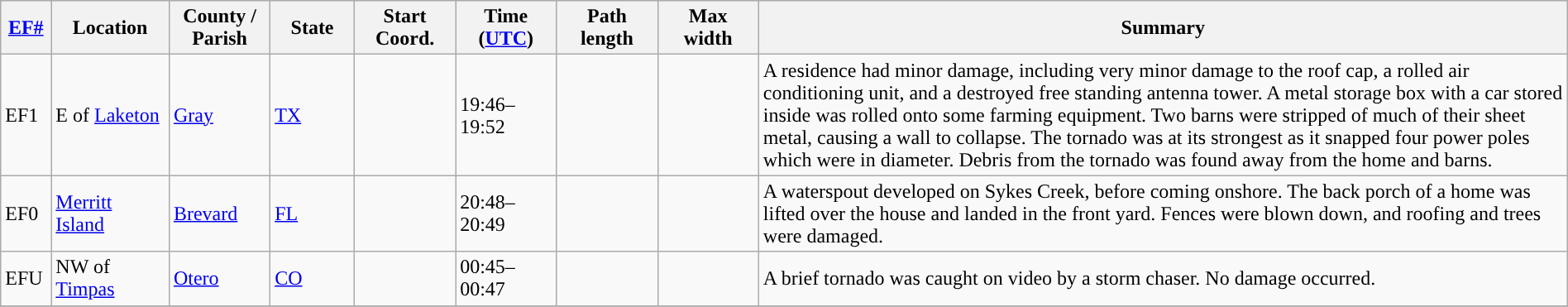<table class="wikitable sortable" style="width:100%;">
<tr>
<th scope="col"  style="width:3%; text-align:center;"><a href='#'>EF#</a></th>
<th scope="col"  style="width:7%; text-align:center;" class="unsortable">Location</th>
<th scope="col"  style="width:6%; text-align:center;" class="unsortable">County / Parish</th>
<th scope="col"  style="width:5%; text-align:center;">State</th>
<th scope="col"  style="width:6%; text-align:center;">Start Coord.</th>
<th scope="col"  style="width:6%; text-align:center;">Time (<a href='#'>UTC</a>)</th>
<th scope="col"  style="width:6%; text-align:center;">Path length</th>
<th scope="col"  style="width:6%; text-align:center;">Max width</th>
<th scope="col" class="unsortable" style="width:48%; text-align:center;">Summary</th>
</tr>
<tr>
<td>EF1</td>
<td>E of <a href='#'>Laketon</a></td>
<td><a href='#'>Gray</a></td>
<td><a href='#'>TX</a></td>
<td></td>
<td>19:46–19:52</td>
<td></td>
<td></td>
<td>A residence had minor damage, including very minor damage to the roof cap, a rolled air conditioning unit, and a destroyed free standing antenna tower. A metal storage box with a car stored inside was rolled onto some farming equipment. Two barns were stripped of much of their sheet metal, causing a wall to collapse. The tornado was at its strongest as it snapped four power poles which were  in diameter. Debris from the tornado was found  away from the home and barns.</td>
</tr>
<tr>
<td>EF0</td>
<td><a href='#'>Merritt Island</a></td>
<td><a href='#'>Brevard</a></td>
<td><a href='#'>FL</a></td>
<td></td>
<td>20:48–20:49</td>
<td></td>
<td></td>
<td>A waterspout developed on Sykes Creek, before coming onshore. The back porch of a home was lifted over the house and landed in the front yard. Fences were blown down, and roofing and trees were damaged.</td>
</tr>
<tr>
<td>EFU</td>
<td>NW of <a href='#'>Timpas</a></td>
<td><a href='#'>Otero</a></td>
<td><a href='#'>CO</a></td>
<td></td>
<td>00:45–00:47</td>
<td></td>
<td></td>
<td>A brief tornado was caught on video by a storm chaser. No damage occurred.</td>
</tr>
<tr>
</tr>
</table>
